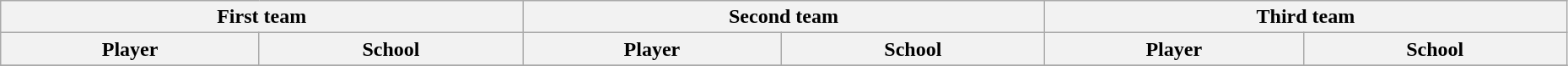<table class="wikitable" style="width:98%;">
<tr>
<th colspan="2">First team</th>
<th colspan="2">Second team</th>
<th colspan="2">Third team</th>
</tr>
<tr>
<th>Player</th>
<th>School</th>
<th>Player</th>
<th>School</th>
<th>Player</th>
<th>School</th>
</tr>
<tr>
</tr>
</table>
